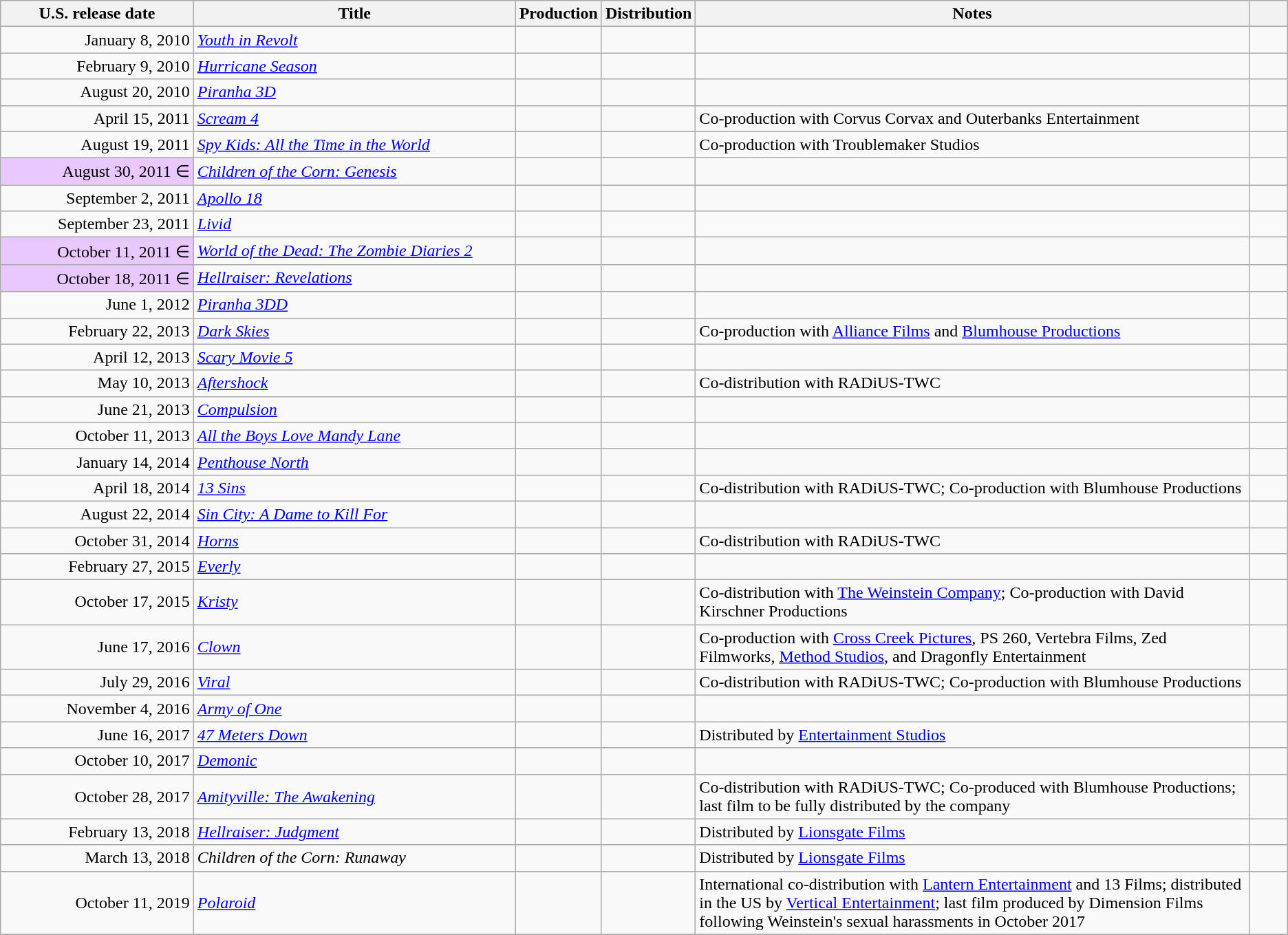<table class="wikitable sortable">
<tr>
<th width=15%>U.S. release date</th>
<th>Title</th>
<th width=4%>Production</th>
<th width=4%>Distribution</th>
<th width=43%>Notes</th>
<th style="width:3%;" class="unsortable"></th>
</tr>
<tr>
<td style="text-align:right;">January 8, 2010</td>
<td><em><a href='#'>Youth in Revolt</a></em></td>
<td></td>
<td></td>
<td></td>
<td style=text-align:center></td>
</tr>
<tr>
<td style="text-align:right;">February 9, 2010</td>
<td><em><a href='#'>Hurricane Season</a></em></td>
<td></td>
<td></td>
<td></td>
<td style=text-align:center></td>
</tr>
<tr>
<td style="text-align:right;">August 20, 2010</td>
<td><em><a href='#'>Piranha 3D</a></em></td>
<td></td>
<td></td>
<td></td>
<td style=text-align:center></td>
</tr>
<tr>
<td style="text-align:right;">April 15, 2011</td>
<td><em><a href='#'>Scream 4</a></em></td>
<td></td>
<td></td>
<td>Co-production with Corvus Corvax and Outerbanks Entertainment</td>
<td style=text-align:center></td>
</tr>
<tr>
<td style="text-align:right;">August 19, 2011</td>
<td><em><a href='#'>Spy Kids: All the Time in the World</a></em></td>
<td></td>
<td></td>
<td>Co-production with Troublemaker Studios</td>
<td style=text-align:center></td>
</tr>
<tr>
<td style="text-align:right;background:#E8C8FE;">August 30, 2011 ∈</td>
<td><em><a href='#'>Children of the Corn: Genesis</a></em></td>
<td></td>
<td></td>
<td></td>
<td style=text-align:center></td>
</tr>
<tr>
<td style="text-align:right;">September 2, 2011</td>
<td><em><a href='#'>Apollo 18</a></em></td>
<td></td>
<td></td>
<td></td>
<td style=text-align:center></td>
</tr>
<tr>
<td style="text-align:right;">September 23, 2011</td>
<td><em><a href='#'>Livid</a></em></td>
<td></td>
<td></td>
<td></td>
<td style=text-align:center></td>
</tr>
<tr>
<td style="text-align:right;background:#E8C8FE;">October 11, 2011 ∈</td>
<td><em><a href='#'>World of the Dead: The Zombie Diaries 2</a></em></td>
<td></td>
<td></td>
<td></td>
<td style=text-align:center></td>
</tr>
<tr>
<td style="text-align:right;background:#E8C8FE;">October 18, 2011 ∈</td>
<td><em><a href='#'>Hellraiser: Revelations</a></em></td>
<td></td>
<td></td>
<td></td>
<td style=text-align:center></td>
</tr>
<tr>
<td style="text-align:right;">June 1, 2012</td>
<td><em><a href='#'>Piranha 3DD</a></em></td>
<td></td>
<td></td>
<td></td>
<td style=text-align:center></td>
</tr>
<tr>
<td style="text-align:right;">February 22, 2013</td>
<td><a href='#'><em>Dark Skies</em></a></td>
<td></td>
<td></td>
<td>Co-production with <a href='#'>Alliance Films</a> and <a href='#'>Blumhouse Productions</a></td>
<td style=text-align:center></td>
</tr>
<tr>
<td style="text-align:right;">April 12, 2013</td>
<td><em><a href='#'>Scary Movie 5</a></em></td>
<td></td>
<td></td>
<td></td>
<td style=text-align:center></td>
</tr>
<tr>
<td style="text-align:right;">May 10, 2013</td>
<td><em><a href='#'>Aftershock</a></em></td>
<td></td>
<td></td>
<td>Co-distribution with RADiUS-TWC</td>
<td style=text-align:center></td>
</tr>
<tr>
<td style="text-align:right;">June 21, 2013</td>
<td><em><a href='#'>Compulsion</a></em></td>
<td></td>
<td></td>
<td></td>
<td style=text-align:center></td>
</tr>
<tr>
<td style="text-align:right;">October 11, 2013</td>
<td><em><a href='#'>All the Boys Love Mandy Lane</a></em></td>
<td></td>
<td></td>
<td></td>
<td style=text-align:center></td>
</tr>
<tr>
<td style="text-align:right;">January 14, 2014</td>
<td><em><a href='#'>Penthouse North</a></em></td>
<td></td>
<td></td>
<td></td>
<td style=text-align:center></td>
</tr>
<tr>
<td style="text-align:right;">April 18, 2014</td>
<td><em><a href='#'>13 Sins</a></em></td>
<td></td>
<td></td>
<td>Co-distribution with RADiUS-TWC; Co-production with Blumhouse Productions</td>
<td style=text-align:center></td>
</tr>
<tr>
<td style="text-align:right;">August 22, 2014</td>
<td><em><a href='#'>Sin City: A Dame to Kill For</a></em></td>
<td></td>
<td></td>
<td></td>
<td style=text-align:center></td>
</tr>
<tr>
<td style="text-align:right;">October 31, 2014</td>
<td><em><a href='#'>Horns</a></em></td>
<td></td>
<td></td>
<td>Co-distribution with RADiUS-TWC</td>
<td style=text-align:center></td>
</tr>
<tr>
<td style="text-align:right;">February 27, 2015</td>
<td><em><a href='#'>Everly</a></em></td>
<td></td>
<td></td>
<td></td>
<td style=text-align:center></td>
</tr>
<tr>
<td style="text-align:right;">October 17, 2015</td>
<td><em><a href='#'>Kristy</a></em></td>
<td></td>
<td></td>
<td>Co-distribution with <a href='#'>The Weinstein Company</a>; Co-production with David Kirschner Productions</td>
<td style=text-align:center></td>
</tr>
<tr>
<td style="text-align:right;">June 17, 2016</td>
<td><em><a href='#'>Clown</a></em></td>
<td></td>
<td></td>
<td>Co-production with <a href='#'>Cross Creek Pictures</a>, PS 260, Vertebra Films, Zed Filmworks, <a href='#'>Method Studios</a>, and Dragonfly Entertainment</td>
<td style=text-align:center></td>
</tr>
<tr>
<td style="text-align:right;">July 29, 2016</td>
<td><em><a href='#'>Viral</a></em></td>
<td></td>
<td></td>
<td>Co-distribution with RADiUS-TWC; Co-production with Blumhouse Productions</td>
<td style=text-align:center></td>
</tr>
<tr>
<td style="text-align:right;">November 4, 2016</td>
<td><em><a href='#'>Army of One</a></em></td>
<td></td>
<td></td>
<td></td>
<td style=text-align:center></td>
</tr>
<tr>
<td style="text-align:right;">June 16, 2017</td>
<td><em><a href='#'>47 Meters Down</a></em></td>
<td></td>
<td></td>
<td>Distributed by <a href='#'>Entertainment Studios</a></td>
<td style=text-align:center></td>
</tr>
<tr>
<td style=text-align:right>October 10, 2017</td>
<td><em><a href='#'>Demonic</a></em></td>
<td></td>
<td></td>
<td></td>
<td style=text-align:center></td>
</tr>
<tr>
<td style="text-align:right;">October 28, 2017</td>
<td><em><a href='#'>Amityville: The Awakening</a></em></td>
<td></td>
<td></td>
<td>Co-distribution with RADiUS-TWC; Co-produced with Blumhouse Productions; last film to be fully distributed by the company</td>
<td style=text-align:center></td>
</tr>
<tr>
<td style="text-align:right;">February 13, 2018</td>
<td><em><a href='#'>Hellraiser: Judgment</a></em></td>
<td></td>
<td></td>
<td>Distributed by <a href='#'>Lionsgate Films</a></td>
<td style=text-align:center></td>
</tr>
<tr>
<td style="text-align:right;">March 13, 2018</td>
<td><em>Children of the Corn: Runaway</em></td>
<td></td>
<td></td>
<td>Distributed by <a href='#'>Lionsgate Films</a></td>
<td style=text-align:center></td>
</tr>
<tr>
<td style="text-align:right;">October 11, 2019</td>
<td><em><a href='#'>Polaroid</a></em></td>
<td></td>
<td></td>
<td>International co-distribution with <a href='#'>Lantern Entertainment</a> and 13 Films; distributed in the US by <a href='#'>Vertical Entertainment</a>; last film produced by Dimension Films following Weinstein's sexual harassments in October 2017</td>
<td style=text-align:center></td>
</tr>
<tr>
</tr>
</table>
